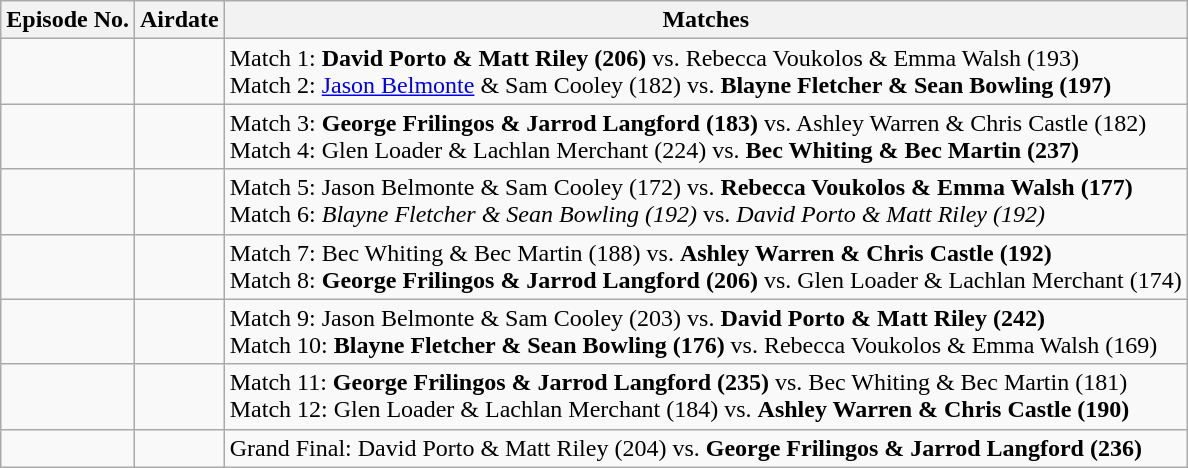<table class="wikitable">
<tr>
<th>Episode No.</th>
<th>Airdate</th>
<th>Matches</th>
</tr>
<tr>
<td></td>
<td></td>
<td>Match 1: <strong>David Porto & Matt Riley (206)</strong> vs. Rebecca Voukolos & Emma Walsh (193)<br> Match 2: <a href='#'>Jason Belmonte</a> & Sam Cooley (182) vs. <strong>Blayne Fletcher & Sean Bowling (197)</strong></td>
</tr>
<tr>
<td></td>
<td></td>
<td>Match 3: <strong>George Frilingos & Jarrod Langford (183)</strong> vs. Ashley Warren & Chris Castle (182)<br> Match 4: Glen Loader & Lachlan Merchant (224) vs. <strong>Bec Whiting & Bec Martin (237)</strong></td>
</tr>
<tr>
<td></td>
<td></td>
<td>Match 5: Jason Belmonte & Sam Cooley (172) vs. <strong>Rebecca Voukolos & Emma Walsh (177)</strong><br> Match 6: <em>Blayne Fletcher & Sean Bowling (192)</em> vs. <em>David Porto & Matt Riley (192)</em></td>
</tr>
<tr>
<td></td>
<td></td>
<td>Match 7: Bec Whiting & Bec Martin (188) vs. <strong>Ashley Warren & Chris Castle (192)</strong><br> Match 8: <strong>George Frilingos & Jarrod Langford (206)</strong> vs. Glen Loader & Lachlan Merchant (174)</td>
</tr>
<tr>
<td></td>
<td></td>
<td>Match 9: Jason Belmonte & Sam Cooley (203) vs. <strong>David Porto & Matt Riley (242)</strong> <br> Match 10: <strong>Blayne Fletcher & Sean Bowling (176)</strong> vs. Rebecca Voukolos & Emma Walsh (169)</td>
</tr>
<tr>
<td></td>
<td></td>
<td>Match 11: <strong>George Frilingos & Jarrod Langford (235)</strong> vs. Bec Whiting & Bec Martin (181) <br> Match 12: Glen Loader & Lachlan Merchant (184) vs. <strong>Ashley Warren & Chris Castle (190)</strong></td>
</tr>
<tr>
<td></td>
<td></td>
<td>Grand Final: David Porto & Matt Riley (204) vs. <strong>George Frilingos & Jarrod Langford (236)</strong></td>
</tr>
</table>
